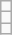<table class="wikitable">
<tr>
<td></td>
</tr>
<tr>
<td></td>
</tr>
<tr>
<td></td>
</tr>
</table>
